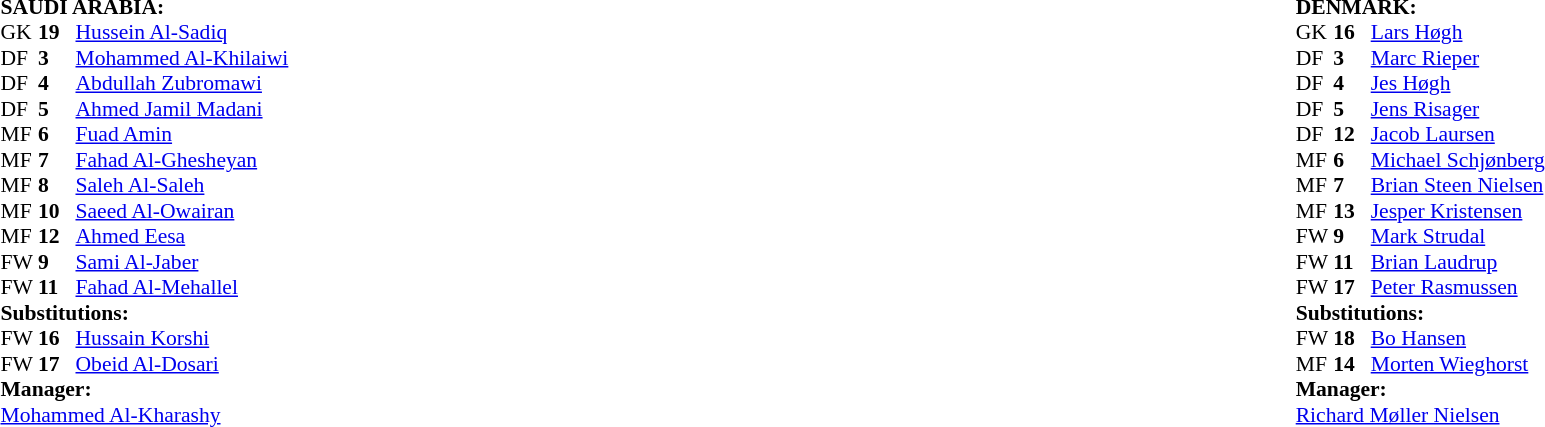<table width="100%">
<tr>
<td valign="top" width="50%"><br><table style="font-size: 90%" cellspacing="0" cellpadding="0">
<tr>
<td colspan=4><br><strong>SAUDI ARABIA:</strong></td>
</tr>
<tr>
<th width=25></th>
<th width=25></th>
</tr>
<tr>
<td>GK</td>
<td><strong>19</strong></td>
<td><a href='#'>Hussein Al-Sadiq</a></td>
</tr>
<tr>
<td>DF</td>
<td><strong>3</strong></td>
<td><a href='#'>Mohammed Al-Khilaiwi</a></td>
</tr>
<tr>
<td>DF</td>
<td><strong>4</strong></td>
<td><a href='#'>Abdullah Zubromawi</a></td>
</tr>
<tr>
<td>DF</td>
<td><strong>5</strong></td>
<td><a href='#'>Ahmed Jamil Madani</a></td>
</tr>
<tr>
<td>MF</td>
<td><strong>6</strong></td>
<td><a href='#'>Fuad Amin</a></td>
</tr>
<tr>
<td>MF</td>
<td><strong>7</strong></td>
<td><a href='#'>Fahad Al-Ghesheyan</a></td>
<td></td>
</tr>
<tr>
<td>MF</td>
<td><strong>8</strong></td>
<td><a href='#'>Saleh Al-Saleh</a></td>
</tr>
<tr>
<td>MF</td>
<td><strong>10</strong></td>
<td><a href='#'>Saeed Al-Owairan</a></td>
</tr>
<tr>
<td>MF</td>
<td><strong>12</strong></td>
<td><a href='#'>Ahmed Eesa</a></td>
</tr>
<tr>
<td>FW</td>
<td><strong>9</strong></td>
<td><a href='#'>Sami Al-Jaber</a></td>
<td></td>
<td></td>
</tr>
<tr>
<td>FW</td>
<td><strong>11</strong></td>
<td><a href='#'>Fahad Al-Mehallel</a></td>
<td></td>
<td></td>
</tr>
<tr>
<td colspan=3><strong>Substitutions:</strong></td>
</tr>
<tr>
<td>FW</td>
<td><strong>16</strong></td>
<td><a href='#'>Hussain Korshi</a></td>
<td></td>
<td></td>
</tr>
<tr>
<td>FW</td>
<td><strong>17</strong></td>
<td><a href='#'>Obeid Al-Dosari</a></td>
<td></td>
<td></td>
</tr>
<tr>
<td colspan=3><strong>Manager:</strong></td>
</tr>
<tr>
<td colspan=3><a href='#'>Mohammed Al-Kharashy</a></td>
</tr>
</table>
</td>
<td valign="top"></td>
<td valign="top"></td>
<td valign="top" width="50%"><br><table style="font-size: 90%" cellspacing="0" cellpadding="0" align="center">
<tr>
<td colspan=4><br><strong>DENMARK:</strong></td>
</tr>
<tr>
<th width=25></th>
<th width=25></th>
</tr>
<tr>
<td>GK</td>
<td><strong>16</strong></td>
<td><a href='#'>Lars Høgh</a></td>
</tr>
<tr>
<td>DF</td>
<td><strong>3</strong></td>
<td><a href='#'>Marc Rieper</a></td>
<td></td>
</tr>
<tr>
<td>DF</td>
<td><strong>4</strong></td>
<td><a href='#'>Jes Høgh</a></td>
</tr>
<tr>
<td>DF</td>
<td><strong>5</strong></td>
<td><a href='#'>Jens Risager</a></td>
</tr>
<tr>
<td>DF</td>
<td><strong>12</strong></td>
<td><a href='#'>Jacob Laursen</a></td>
</tr>
<tr>
<td>MF</td>
<td><strong>6</strong></td>
<td><a href='#'>Michael Schjønberg</a></td>
</tr>
<tr>
<td>MF</td>
<td><strong>7</strong></td>
<td><a href='#'>Brian Steen Nielsen</a></td>
</tr>
<tr>
<td>MF</td>
<td><strong>13</strong></td>
<td><a href='#'>Jesper Kristensen</a></td>
</tr>
<tr>
<td>FW</td>
<td><strong>9</strong></td>
<td><a href='#'>Mark Strudal</a></td>
<td></td>
<td></td>
</tr>
<tr>
<td>FW</td>
<td><strong>11</strong></td>
<td><a href='#'>Brian Laudrup</a></td>
</tr>
<tr>
<td>FW</td>
<td><strong>17</strong></td>
<td><a href='#'>Peter Rasmussen</a></td>
<td></td>
<td></td>
</tr>
<tr>
<td colspan=3><strong>Substitutions:</strong></td>
</tr>
<tr>
<td>FW</td>
<td><strong>18</strong></td>
<td><a href='#'>Bo Hansen</a></td>
<td></td>
<td></td>
</tr>
<tr>
<td>MF</td>
<td><strong>14</strong></td>
<td><a href='#'>Morten Wieghorst</a></td>
<td></td>
<td></td>
</tr>
<tr>
<td colspan=3><strong>Manager:</strong></td>
</tr>
<tr>
<td colspan=3><a href='#'>Richard Møller Nielsen</a></td>
</tr>
</table>
</td>
</tr>
</table>
